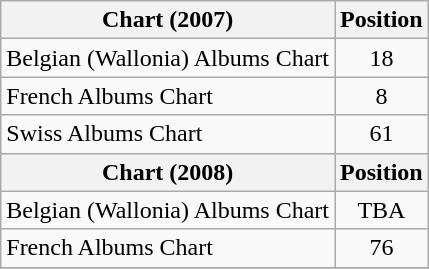<table class="wikitable sortable">
<tr>
<th>Chart (2007)</th>
<th>Position</th>
</tr>
<tr>
<td>Belgian (Wallonia) Albums Chart</td>
<td align="center">18</td>
</tr>
<tr>
<td>French Albums Chart</td>
<td align="center">8</td>
</tr>
<tr>
<td>Swiss Albums Chart</td>
<td align="center">61</td>
</tr>
<tr>
<th>Chart (2008)</th>
<th>Position</th>
</tr>
<tr>
<td>Belgian (Wallonia) Albums Chart</td>
<td align="center">TBA</td>
</tr>
<tr>
<td>French Albums Chart</td>
<td align="center">76</td>
</tr>
<tr>
</tr>
</table>
